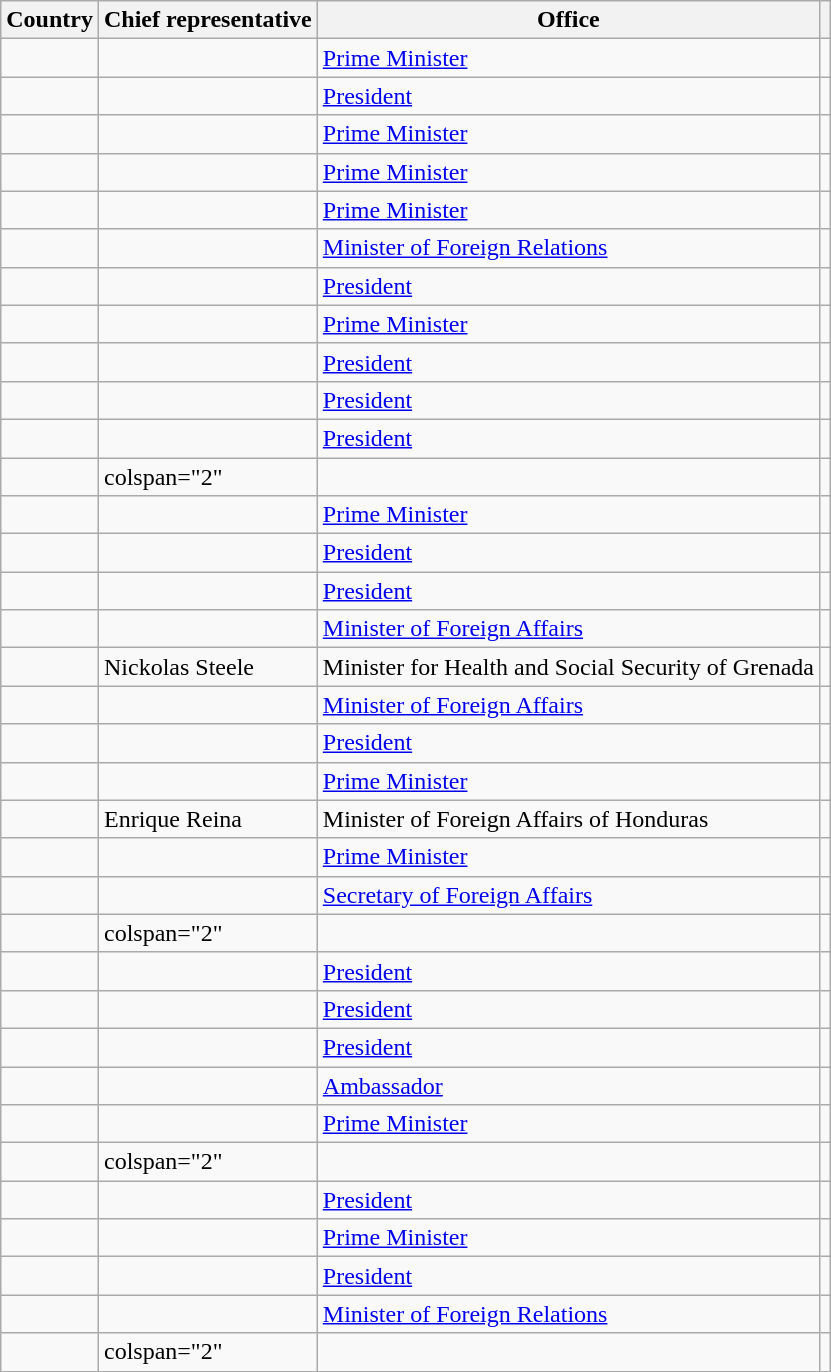<table class="wikitable sortable">
<tr>
<th>Country</th>
<th>Chief representative</th>
<th>Office</th>
<th class="unsortable"></th>
</tr>
<tr>
<td></td>
<td></td>
<td><a href='#'>Prime Minister</a></td>
<td></td>
</tr>
<tr>
<td></td>
<td></td>
<td><a href='#'>President</a></td>
<td></td>
</tr>
<tr>
<td></td>
<td></td>
<td><a href='#'>Prime Minister</a></td>
<td></td>
</tr>
<tr>
<td></td>
<td></td>
<td><a href='#'>Prime Minister</a></td>
<td></td>
</tr>
<tr>
<td></td>
<td></td>
<td><a href='#'>Prime Minister</a></td>
<td></td>
</tr>
<tr>
<td></td>
<td></td>
<td><a href='#'>Minister of Foreign Relations</a></td>
<td></td>
</tr>
<tr>
<td></td>
<td></td>
<td><a href='#'>President</a></td>
<td></td>
</tr>
<tr>
<td></td>
<td></td>
<td><a href='#'>Prime Minister</a></td>
<td></td>
</tr>
<tr>
<td></td>
<td></td>
<td><a href='#'>President</a></td>
<td></td>
</tr>
<tr>
<td></td>
<td></td>
<td><a href='#'>President</a></td>
<td></td>
</tr>
<tr>
<td></td>
<td></td>
<td><a href='#'>President</a></td>
<td></td>
</tr>
<tr>
<td></td>
<td>colspan="2" </td>
<td></td>
</tr>
<tr>
<td></td>
<td></td>
<td><a href='#'>Prime Minister</a></td>
<td></td>
</tr>
<tr>
<td></td>
<td></td>
<td><a href='#'>President</a></td>
<td></td>
</tr>
<tr>
<td></td>
<td></td>
<td><a href='#'>President</a></td>
<td></td>
</tr>
<tr>
<td></td>
<td></td>
<td><a href='#'>Minister of Foreign Affairs</a></td>
<td></td>
</tr>
<tr>
<td></td>
<td>Nickolas Steele</td>
<td>Minister for Health and Social Security of Grenada</td>
<td></td>
</tr>
<tr>
<td></td>
<td></td>
<td><a href='#'>Minister of Foreign Affairs</a></td>
<td></td>
</tr>
<tr>
<td></td>
<td></td>
<td><a href='#'>President</a></td>
<td></td>
</tr>
<tr>
<td></td>
<td></td>
<td><a href='#'>Prime Minister</a></td>
<td></td>
</tr>
<tr>
<td></td>
<td Eduardo>Enrique Reina</td>
<td>Minister of Foreign Affairs of Honduras</td>
<td></td>
</tr>
<tr>
<td></td>
<td></td>
<td><a href='#'>Prime Minister</a></td>
<td></td>
</tr>
<tr>
<td></td>
<td></td>
<td><a href='#'>Secretary of Foreign Affairs</a></td>
<td></td>
</tr>
<tr>
<td></td>
<td>colspan="2" </td>
<td></td>
</tr>
<tr>
<td></td>
<td></td>
<td><a href='#'>President</a></td>
<td></td>
</tr>
<tr>
<td></td>
<td></td>
<td><a href='#'>President</a></td>
<td></td>
</tr>
<tr>
<td></td>
<td></td>
<td><a href='#'>President</a></td>
<td></td>
</tr>
<tr>
<td></td>
<td></td>
<td><a href='#'>Ambassador</a></td>
<td></td>
</tr>
<tr>
<td></td>
<td></td>
<td><a href='#'>Prime Minister</a></td>
<td></td>
</tr>
<tr>
<td></td>
<td>colspan="2" </td>
<td></td>
</tr>
<tr>
<td></td>
<td></td>
<td><a href='#'>President</a></td>
<td></td>
</tr>
<tr>
<td></td>
<td></td>
<td><a href='#'>Prime Minister</a></td>
<td></td>
</tr>
<tr>
<td></td>
<td></td>
<td><a href='#'>President</a></td>
<td></td>
</tr>
<tr>
<td></td>
<td></td>
<td><a href='#'>Minister of Foreign Relations</a></td>
<td></td>
</tr>
<tr>
<td></td>
<td>colspan="2" </td>
<td></td>
</tr>
</table>
